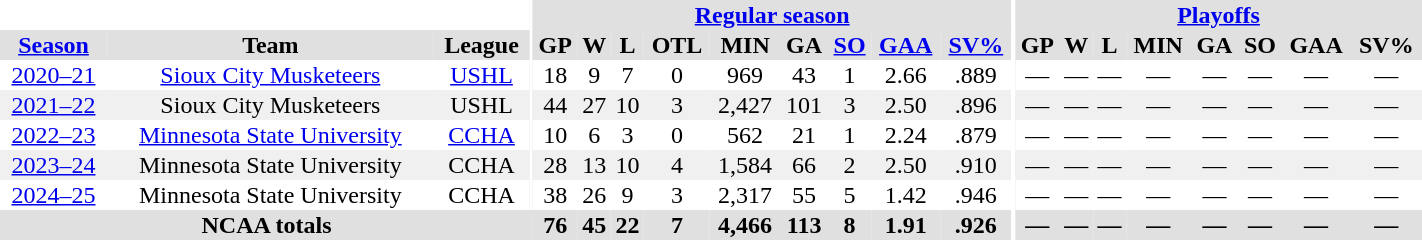<table border="0" cellpadding="1" cellspacing="0" ID="Table3" style="text-align:center; width:75%;">
<tr style="background:#e0e0e0;">
<th colspan="3" style="background:#fff;"></th>
<th rowspan="99" style="background:#fff;"></th>
<th colspan="9" style="background:#e0e0e0;"><a href='#'>Regular season</a></th>
<th rowspan="99" style="background:#fff;"></th>
<th colspan="8" style="background:#e0e0e0;"><a href='#'>Playoffs</a></th>
</tr>
<tr bgcolor="#e0e0e0">
<th><a href='#'>Season</a></th>
<th>Team</th>
<th>League</th>
<th>GP</th>
<th>W</th>
<th>L</th>
<th>OTL</th>
<th>MIN</th>
<th>GA</th>
<th><a href='#'>SO</a></th>
<th><a href='#'>GAA</a></th>
<th><a href='#'>SV%</a></th>
<th>GP</th>
<th>W</th>
<th>L</th>
<th>MIN</th>
<th>GA</th>
<th>SO</th>
<th>GAA</th>
<th>SV%</th>
</tr>
<tr>
<td><a href='#'>2020–21</a></td>
<td><a href='#'>Sioux City Musketeers</a></td>
<td><a href='#'>USHL</a></td>
<td>18</td>
<td>9</td>
<td>7</td>
<td>0</td>
<td>969</td>
<td>43</td>
<td>1</td>
<td>2.66</td>
<td>.889</td>
<td>—</td>
<td>—</td>
<td>—</td>
<td>—</td>
<td>—</td>
<td>—</td>
<td>—</td>
<td>—</td>
</tr>
<tr bgcolor="#f0f0f0">
<td><a href='#'>2021–22</a></td>
<td>Sioux City Musketeers</td>
<td>USHL</td>
<td>44</td>
<td>27</td>
<td>10</td>
<td>3</td>
<td>2,427</td>
<td>101</td>
<td>3</td>
<td>2.50</td>
<td>.896</td>
<td>—</td>
<td>—</td>
<td>—</td>
<td>—</td>
<td>—</td>
<td>—</td>
<td>—</td>
<td>—</td>
</tr>
<tr>
<td><a href='#'>2022–23</a></td>
<td><a href='#'>Minnesota State University</a></td>
<td><a href='#'>CCHA</a></td>
<td>10</td>
<td>6</td>
<td>3</td>
<td>0</td>
<td>562</td>
<td>21</td>
<td>1</td>
<td>2.24</td>
<td>.879</td>
<td>—</td>
<td>—</td>
<td>—</td>
<td>—</td>
<td>—</td>
<td>—</td>
<td>—</td>
<td>—</td>
</tr>
<tr bgcolor="#f0f0f0">
<td><a href='#'>2023–24</a></td>
<td>Minnesota State University</td>
<td>CCHA</td>
<td>28</td>
<td>13</td>
<td>10</td>
<td>4</td>
<td>1,584</td>
<td>66</td>
<td>2</td>
<td>2.50</td>
<td>.910</td>
<td>—</td>
<td>—</td>
<td>—</td>
<td>—</td>
<td>—</td>
<td>—</td>
<td>—</td>
<td>—</td>
</tr>
<tr>
<td><a href='#'>2024–25</a></td>
<td>Minnesota State University</td>
<td>CCHA</td>
<td>38</td>
<td>26</td>
<td>9</td>
<td>3</td>
<td>2,317</td>
<td>55</td>
<td>5</td>
<td>1.42</td>
<td>.946</td>
<td>—</td>
<td>—</td>
<td>—</td>
<td>—</td>
<td>—</td>
<td>—</td>
<td>—</td>
<td>—</td>
</tr>
<tr bgcolor="#e0e0e0">
<th colspan="4">NCAA totals</th>
<th>76</th>
<th>45</th>
<th>22</th>
<th>7</th>
<th>4,466</th>
<th>113</th>
<th>8</th>
<th>1.91</th>
<th>.926</th>
<th>—</th>
<th>—</th>
<th>—</th>
<th>—</th>
<th>—</th>
<th>—</th>
<th>—</th>
<th>—</th>
</tr>
</table>
